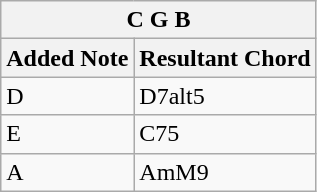<table class="wikitable">
<tr>
<th colspan="2">C G B</th>
</tr>
<tr>
<th>Added Note</th>
<th>Resultant Chord</th>
</tr>
<tr>
<td>D</td>
<td>D7alt5</td>
</tr>
<tr>
<td>E</td>
<td>C75</td>
</tr>
<tr>
<td>A</td>
<td>AmM9</td>
</tr>
</table>
